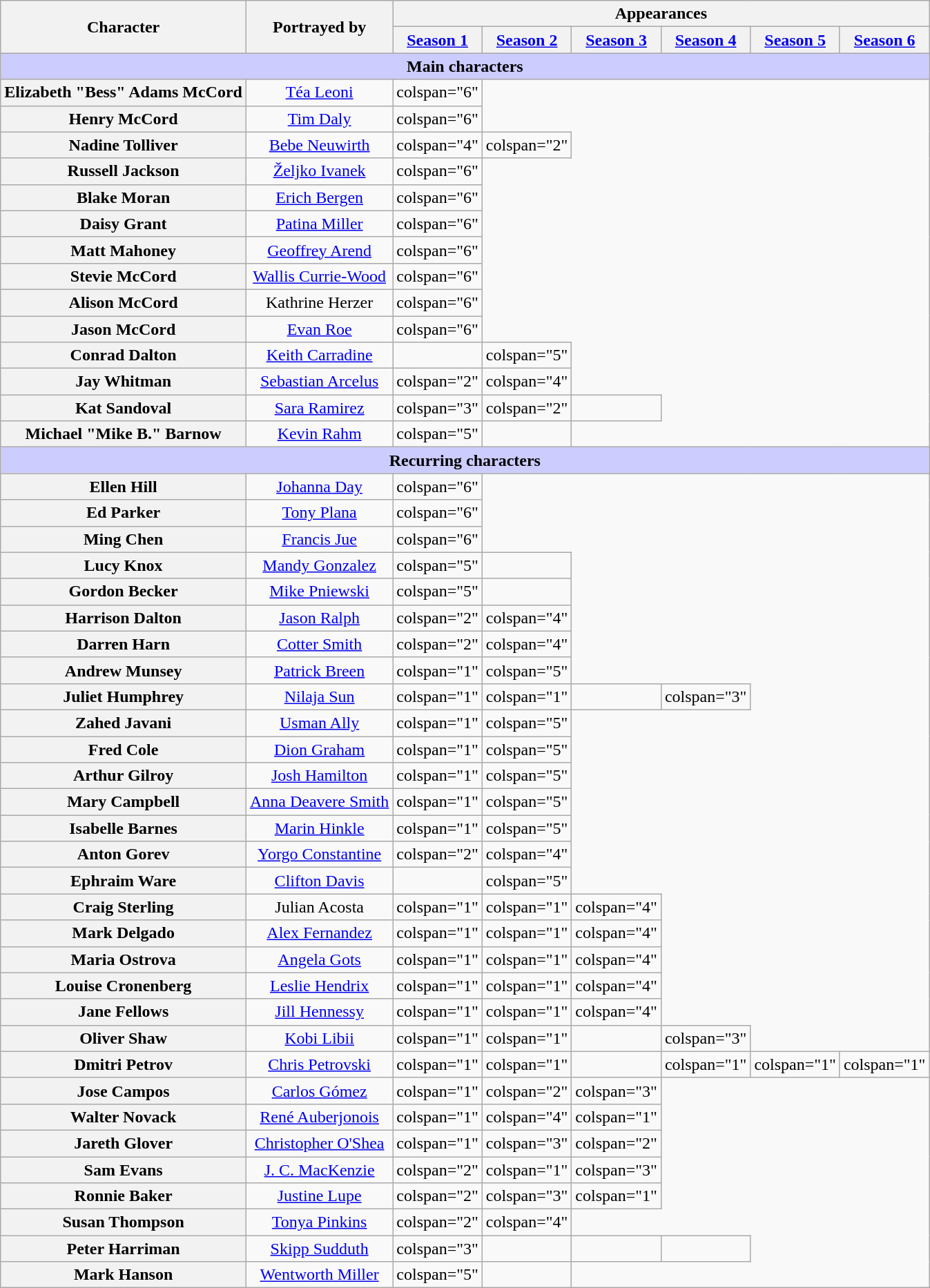<table class="wikitable" style="text-align:center;">
<tr>
<th scope="col" rowspan="2">Character</th>
<th scope="col" rowspan="2">Portrayed by</th>
<th scope="col" colspan="6">Appearances</th>
</tr>
<tr>
<th scope="col"><a href='#'>Season 1</a></th>
<th scope="col"><a href='#'>Season 2</a></th>
<th scope="col"><a href='#'>Season 3</a></th>
<th scope="col"><a href='#'>Season 4</a></th>
<th scope="col"><a href='#'>Season 5</a></th>
<th scope="col"><a href='#'>Season 6</a></th>
</tr>
<tr>
<th colspan="8" style="background-color:#ccccff;">Main characters</th>
</tr>
<tr>
<th scope="row">Elizabeth "Bess" Adams McCord</th>
<td><a href='#'>Téa Leoni</a></td>
<td>colspan="6" </td>
</tr>
<tr>
<th scope="row">Henry McCord</th>
<td><a href='#'>Tim Daly</a></td>
<td>colspan="6" </td>
</tr>
<tr>
<th scope="row">Nadine Tolliver</th>
<td><a href='#'>Bebe Neuwirth</a></td>
<td>colspan="4" </td>
<td>colspan="2" </td>
</tr>
<tr>
<th scope="row">Russell Jackson</th>
<td><a href='#'>Željko Ivanek</a></td>
<td>colspan="6" </td>
</tr>
<tr>
<th scope="row">Blake Moran</th>
<td><a href='#'>Erich Bergen</a></td>
<td>colspan="6" </td>
</tr>
<tr>
<th scope="row">Daisy Grant</th>
<td><a href='#'>Patina Miller</a></td>
<td>colspan="6" </td>
</tr>
<tr>
<th scope="row">Matt Mahoney</th>
<td><a href='#'>Geoffrey Arend</a></td>
<td>colspan="6" </td>
</tr>
<tr>
<th scope="row">Stevie McCord</th>
<td><a href='#'>Wallis Currie-Wood</a></td>
<td>colspan="6" </td>
</tr>
<tr>
<th scope="row">Alison McCord</th>
<td>Kathrine Herzer</td>
<td>colspan="6" </td>
</tr>
<tr>
<th scope="row">Jason McCord</th>
<td><a href='#'>Evan Roe</a></td>
<td>colspan="6" </td>
</tr>
<tr>
<th scope="row">Conrad Dalton</th>
<td><a href='#'>Keith Carradine</a></td>
<td></td>
<td>colspan="5" </td>
</tr>
<tr>
<th scope="row">Jay Whitman</th>
<td><a href='#'>Sebastian Arcelus</a></td>
<td>colspan="2" </td>
<td>colspan="4" </td>
</tr>
<tr>
<th scope="row">Kat Sandoval</th>
<td><a href='#'>Sara Ramirez</a></td>
<td>colspan="3" </td>
<td>colspan="2" </td>
<td></td>
</tr>
<tr>
<th scope="row">Michael "Mike B." Barnow</th>
<td><a href='#'>Kevin Rahm</a></td>
<td>colspan="5" </td>
<td></td>
</tr>
<tr>
<th colspan="8" style="background-color:#ccccff;">Recurring characters</th>
</tr>
<tr>
<th scope="row">Ellen Hill</th>
<td><a href='#'>Johanna Day</a></td>
<td>colspan="6" </td>
</tr>
<tr>
<th scope="row">Ed Parker</th>
<td><a href='#'>Tony Plana</a></td>
<td>colspan="6" </td>
</tr>
<tr>
<th scope="row">Ming Chen</th>
<td><a href='#'>Francis Jue</a></td>
<td>colspan="6" </td>
</tr>
<tr>
<th scope="row">Lucy Knox</th>
<td><a href='#'>Mandy Gonzalez</a></td>
<td>colspan="5" </td>
<td></td>
</tr>
<tr>
<th scope="row">Gordon Becker</th>
<td><a href='#'>Mike Pniewski</a></td>
<td>colspan="5" </td>
<td></td>
</tr>
<tr>
<th scope="row">Harrison Dalton</th>
<td><a href='#'>Jason Ralph</a></td>
<td>colspan="2" </td>
<td>colspan="4" </td>
</tr>
<tr>
<th scope="row">Darren Harn</th>
<td><a href='#'>Cotter Smith</a></td>
<td>colspan="2" </td>
<td>colspan="4" </td>
</tr>
<tr>
<th scope="row">Andrew Munsey</th>
<td><a href='#'>Patrick Breen</a></td>
<td>colspan="1" </td>
<td>colspan="5" </td>
</tr>
<tr>
<th scope="row">Juliet Humphrey</th>
<td><a href='#'>Nilaja Sun</a></td>
<td>colspan="1" </td>
<td>colspan="1" </td>
<td></td>
<td>colspan="3" </td>
</tr>
<tr>
<th scope="row">Zahed Javani</th>
<td><a href='#'>Usman Ally</a></td>
<td>colspan="1" </td>
<td>colspan="5" </td>
</tr>
<tr>
<th scope="row">Fred Cole</th>
<td><a href='#'>Dion Graham</a></td>
<td>colspan="1" </td>
<td>colspan="5" </td>
</tr>
<tr>
<th scope="row">Arthur Gilroy</th>
<td><a href='#'>Josh Hamilton</a></td>
<td>colspan="1" </td>
<td>colspan="5" </td>
</tr>
<tr>
<th scope="row">Mary Campbell</th>
<td><a href='#'>Anna Deavere Smith</a></td>
<td>colspan="1" </td>
<td>colspan="5" </td>
</tr>
<tr>
<th scope="row">Isabelle Barnes</th>
<td><a href='#'>Marin Hinkle</a></td>
<td>colspan="1" </td>
<td>colspan="5" </td>
</tr>
<tr>
<th scope="row">Anton Gorev</th>
<td><a href='#'>Yorgo Constantine</a></td>
<td>colspan="2" </td>
<td>colspan="4" </td>
</tr>
<tr>
<th scope="row">Ephraim Ware</th>
<td><a href='#'>Clifton Davis</a></td>
<td></td>
<td>colspan="5" </td>
</tr>
<tr>
<th scope="row">Craig Sterling</th>
<td>Julian Acosta</td>
<td>colspan="1" </td>
<td>colspan="1" </td>
<td>colspan="4" </td>
</tr>
<tr>
<th scope="row">Mark Delgado</th>
<td><a href='#'>Alex Fernandez</a></td>
<td>colspan="1" </td>
<td>colspan="1" </td>
<td>colspan="4" </td>
</tr>
<tr>
<th scope="row">Maria Ostrova</th>
<td><a href='#'>Angela Gots</a></td>
<td>colspan="1" </td>
<td>colspan="1" </td>
<td>colspan="4" </td>
</tr>
<tr>
<th scope="row">Louise Cronenberg</th>
<td><a href='#'>Leslie Hendrix</a></td>
<td>colspan="1" </td>
<td>colspan="1" </td>
<td>colspan="4" </td>
</tr>
<tr>
<th scope="row">Jane Fellows</th>
<td><a href='#'>Jill Hennessy</a></td>
<td>colspan="1" </td>
<td>colspan="1" </td>
<td>colspan="4" </td>
</tr>
<tr>
<th scope="row">Oliver Shaw</th>
<td><a href='#'>Kobi Libii</a></td>
<td>colspan="1" </td>
<td>colspan="1" </td>
<td></td>
<td>colspan="3" </td>
</tr>
<tr>
<th scope="row">Dmitri Petrov</th>
<td><a href='#'>Chris Petrovski</a></td>
<td>colspan="1" </td>
<td>colspan="1" </td>
<td></td>
<td>colspan="1" </td>
<td>colspan="1" </td>
<td>colspan="1" </td>
</tr>
<tr>
<th scope="row">Jose Campos</th>
<td><a href='#'>Carlos Gómez</a></td>
<td>colspan="1" </td>
<td>colspan="2" </td>
<td>colspan="3" </td>
</tr>
<tr>
<th scope="row">Walter Novack</th>
<td><a href='#'>René Auberjonois</a></td>
<td>colspan="1" </td>
<td>colspan="4" </td>
<td>colspan="1" </td>
</tr>
<tr>
<th scope="row">Jareth Glover</th>
<td><a href='#'>Christopher O'Shea</a></td>
<td>colspan="1" </td>
<td>colspan="3" </td>
<td>colspan="2" </td>
</tr>
<tr>
<th scope="row">Sam Evans</th>
<td><a href='#'>J. C. MacKenzie</a></td>
<td>colspan="2" </td>
<td>colspan="1" </td>
<td>colspan="3" </td>
</tr>
<tr>
<th scope="row">Ronnie Baker</th>
<td><a href='#'>Justine Lupe</a></td>
<td>colspan="2" </td>
<td>colspan="3" </td>
<td>colspan="1" </td>
</tr>
<tr>
<th scope="row">Susan Thompson</th>
<td><a href='#'>Tonya Pinkins</a></td>
<td>colspan="2" </td>
<td>colspan="4" </td>
</tr>
<tr>
<th scope="row">Peter Harriman</th>
<td><a href='#'>Skipp Sudduth</a></td>
<td>colspan="3" </td>
<td></td>
<td></td>
<td></td>
</tr>
<tr>
<th scope="row">Mark Hanson</th>
<td><a href='#'>Wentworth Miller</a></td>
<td>colspan="5" </td>
<td></td>
</tr>
</table>
